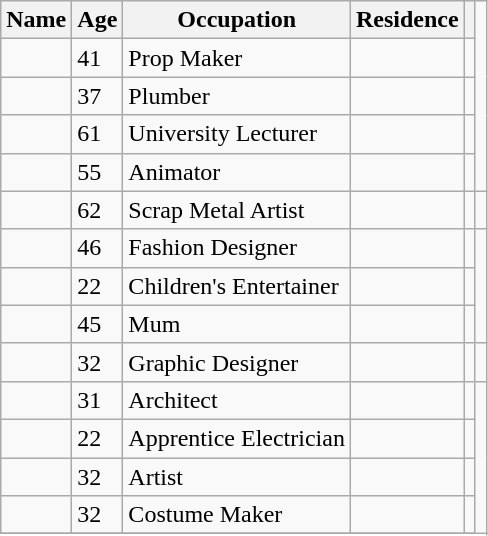<table class="wikitable sortable">
<tr>
<th>Name</th>
<th>Age</th>
<th>Occupation</th>
<th>Residence</th>
<th class="unsortable"></th>
</tr>
<tr>
<td></td>
<td>41</td>
<td>Prop Maker</td>
<td></td>
<td></td>
</tr>
<tr>
<td></td>
<td>37</td>
<td>Plumber</td>
<td></td>
<td></td>
</tr>
<tr>
<td></td>
<td>61</td>
<td>University Lecturer</td>
<td></td>
<td></td>
</tr>
<tr>
<td></td>
<td>55</td>
<td>Animator</td>
<td></td>
<td></td>
</tr>
<tr>
<td></td>
<td>62</td>
<td>Scrap Metal Artist</td>
<td></td>
<td></td>
<td></td>
</tr>
<tr>
<td></td>
<td>46</td>
<td>Fashion Designer</td>
<td></td>
<td></td>
</tr>
<tr>
<td></td>
<td>22</td>
<td>Children's Entertainer</td>
<td></td>
<td></td>
</tr>
<tr>
<td></td>
<td>45</td>
<td>Mum</td>
<td></td>
<td></td>
</tr>
<tr>
<td></td>
<td>32</td>
<td>Graphic Designer</td>
<td></td>
<td></td>
<td></td>
</tr>
<tr>
<td></td>
<td>31</td>
<td>Architect</td>
<td></td>
<td></td>
</tr>
<tr>
<td></td>
<td>22</td>
<td>Apprentice Electrician</td>
<td></td>
<td></td>
</tr>
<tr>
<td></td>
<td>32</td>
<td>Artist</td>
<td></td>
<td></td>
</tr>
<tr>
<td></td>
<td>32</td>
<td>Costume Maker</td>
<td></td>
<td></td>
</tr>
<tr>
</tr>
</table>
